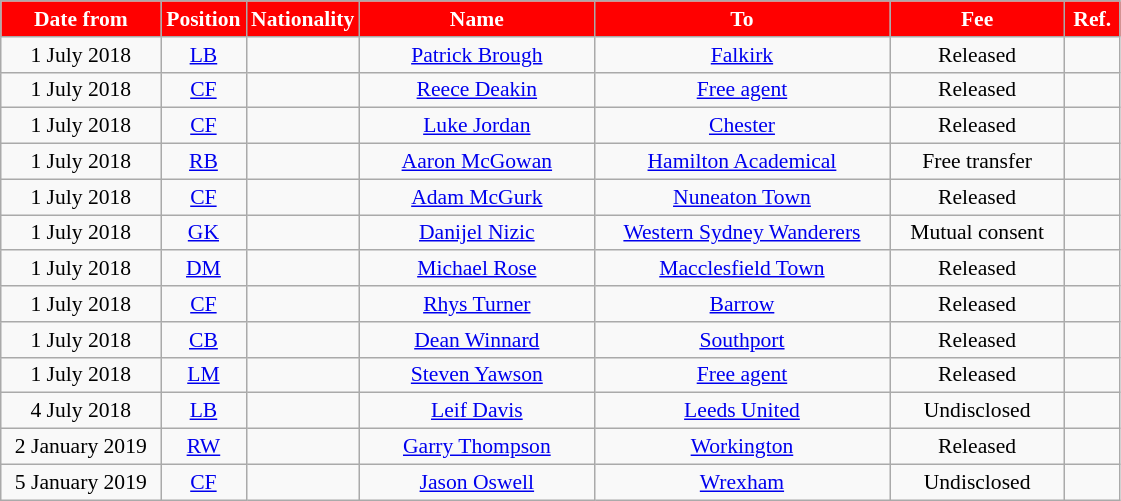<table class="wikitable"  style="text-align:center; font-size:90%; ">
<tr>
<th style="background:#FF0000; color:white; width:100px;">Date from</th>
<th style="background:#FF0000; color:white; width:50px;">Position</th>
<th style="background:#FF0000; color:white; width:50px;">Nationality</th>
<th style="background:#FF0000; color:white; width:150px;">Name</th>
<th style="background:#FF0000; color:white; width:190px;">To</th>
<th style="background:#FF0000; color:white; width:110px;">Fee</th>
<th style="background:#FF0000; color:white; width:30px;">Ref.</th>
</tr>
<tr>
<td>1 July 2018</td>
<td><a href='#'>LB</a></td>
<td></td>
<td><a href='#'>Patrick Brough</a></td>
<td> <a href='#'>Falkirk</a></td>
<td>Released</td>
<td></td>
</tr>
<tr>
<td>1 July 2018</td>
<td><a href='#'>CF</a></td>
<td></td>
<td><a href='#'>Reece Deakin</a></td>
<td><a href='#'>Free agent</a></td>
<td>Released</td>
<td></td>
</tr>
<tr>
<td>1 July 2018</td>
<td><a href='#'>CF</a></td>
<td></td>
<td><a href='#'>Luke Jordan</a></td>
<td><a href='#'>Chester</a></td>
<td>Released</td>
<td></td>
</tr>
<tr>
<td>1 July 2018</td>
<td><a href='#'>RB</a></td>
<td></td>
<td><a href='#'>Aaron McGowan</a></td>
<td> <a href='#'>Hamilton Academical</a></td>
<td>Free transfer</td>
<td></td>
</tr>
<tr>
<td>1 July 2018</td>
<td><a href='#'>CF</a></td>
<td></td>
<td><a href='#'>Adam McGurk</a></td>
<td><a href='#'>Nuneaton Town</a></td>
<td>Released</td>
<td></td>
</tr>
<tr>
<td>1 July 2018</td>
<td><a href='#'>GK</a></td>
<td></td>
<td><a href='#'>Danijel Nizic</a></td>
<td> <a href='#'>Western Sydney Wanderers</a></td>
<td>Mutual consent</td>
<td></td>
</tr>
<tr>
<td>1 July 2018</td>
<td><a href='#'>DM</a></td>
<td></td>
<td><a href='#'>Michael Rose</a></td>
<td><a href='#'>Macclesfield Town</a></td>
<td>Released</td>
<td></td>
</tr>
<tr>
<td>1 July 2018</td>
<td><a href='#'>CF</a></td>
<td></td>
<td><a href='#'>Rhys Turner</a></td>
<td><a href='#'>Barrow</a></td>
<td>Released</td>
<td></td>
</tr>
<tr>
<td>1 July 2018</td>
<td><a href='#'>CB</a></td>
<td></td>
<td><a href='#'>Dean Winnard</a></td>
<td><a href='#'>Southport</a></td>
<td>Released</td>
<td></td>
</tr>
<tr>
<td>1 July 2018</td>
<td><a href='#'>LM</a></td>
<td></td>
<td><a href='#'>Steven Yawson</a></td>
<td><a href='#'>Free agent</a></td>
<td>Released</td>
<td></td>
</tr>
<tr>
<td>4 July 2018</td>
<td><a href='#'>LB</a></td>
<td></td>
<td><a href='#'>Leif Davis</a></td>
<td><a href='#'>Leeds United</a></td>
<td>Undisclosed</td>
<td></td>
</tr>
<tr>
<td>2 January 2019</td>
<td><a href='#'>RW</a></td>
<td></td>
<td><a href='#'>Garry Thompson</a></td>
<td><a href='#'>Workington</a></td>
<td>Released</td>
<td></td>
</tr>
<tr>
<td>5 January 2019</td>
<td><a href='#'>CF</a></td>
<td></td>
<td><a href='#'>Jason Oswell</a></td>
<td> <a href='#'>Wrexham</a></td>
<td>Undisclosed</td>
<td></td>
</tr>
</table>
